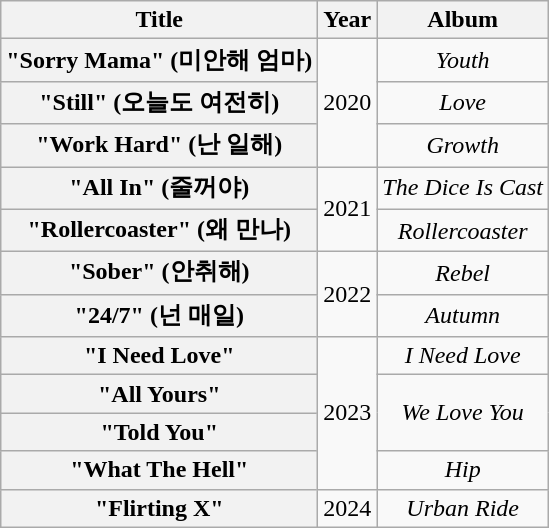<table class="wikitable plainrowheaders" style="text-align:center;">
<tr>
<th scope="col">Title</th>
<th scope="col">Year</th>
<th scope="col">Album</th>
</tr>
<tr>
<th scope="row">"Sorry Mama" (미안해 엄마)</th>
<td rowspan="3">2020</td>
<td><em>Youth</em></td>
</tr>
<tr>
<th scope="row">"Still" (오늘도 여전히)</th>
<td><em>Love</em></td>
</tr>
<tr>
<th scope="row">"Work Hard" (난 일해)</th>
<td><em>Growth</em></td>
</tr>
<tr>
<th scope="row">"All In" (줄꺼야)</th>
<td rowspan="2">2021</td>
<td><em>The Dice Is Cast</em></td>
</tr>
<tr>
<th scope="row">"Rollercoaster" (왜 만나)</th>
<td><em>Rollercoaster</em></td>
</tr>
<tr>
<th scope="row">"Sober" (안취해)</th>
<td rowspan="2">2022</td>
<td><em>Rebel</em></td>
</tr>
<tr>
<th scope="row">"24/7" (넌 매일)</th>
<td><em>Autumn</em></td>
</tr>
<tr>
<th scope="row">"I Need Love"</th>
<td rowspan="4">2023</td>
<td><em>I Need Love</em></td>
</tr>
<tr>
<th scope="row">"All Yours"</th>
<td rowspan="2"><em>We Love You</em></td>
</tr>
<tr>
<th scope="row">"Told You"</th>
</tr>
<tr>
<th scope="row">"What The Hell"</th>
<td><em>Hip</em></td>
</tr>
<tr>
<th scope="row">"Flirting X"</th>
<td>2024</td>
<td><em>Urban Ride</em></td>
</tr>
</table>
